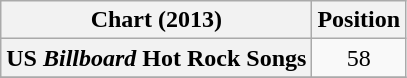<table class="wikitable plainrowheaders sortable" style="text-align:center;">
<tr>
<th>Chart (2013)</th>
<th>Position</th>
</tr>
<tr>
<th scope="row">US <em>Billboard</em> Hot Rock Songs</th>
<td style="text-align:center;">58</td>
</tr>
<tr>
</tr>
</table>
